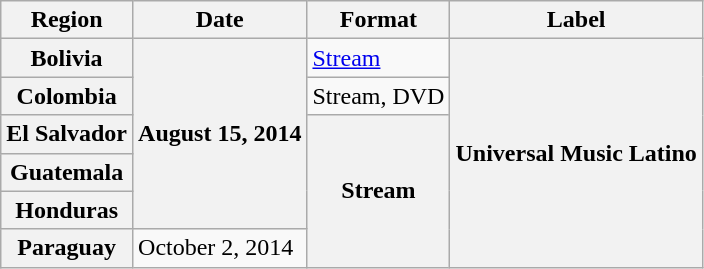<table class="wikitable plainrowheaders">
<tr>
<th scope="col">Region</th>
<th scope="col">Date</th>
<th scope="col">Format</th>
<th scope="col">Label</th>
</tr>
<tr>
<th scope="row">Bolivia</th>
<th scope="row" rowspan="5">August 15, 2014</th>
<td><a href='#'>Stream</a></td>
<th scope="row" rowspan="6">Universal Music Latino</th>
</tr>
<tr>
<th scope="row">Colombia</th>
<td>Stream, DVD</td>
</tr>
<tr>
<th scope="row">El Salvador</th>
<th scope="row" rowspan="4">Stream</th>
</tr>
<tr>
<th scope="row">Guatemala</th>
</tr>
<tr>
<th scope="row">Honduras</th>
</tr>
<tr>
<th scope="row">Paraguay</th>
<td>October 2, 2014</td>
</tr>
</table>
